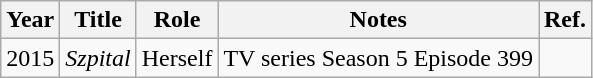<table class="wikitable sortable">
<tr>
<th>Year</th>
<th>Title</th>
<th>Role</th>
<th class="unsortable">Notes</th>
<th class="unsortable">Ref.</th>
</tr>
<tr>
<td>2015</td>
<td><em>Szpital</em></td>
<td>Herself</td>
<td>TV series Season 5 Episode 399</td>
<td></td>
</tr>
</table>
